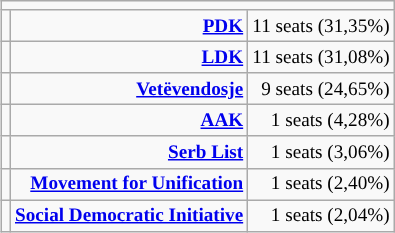<table class="wikitable" style="float:right; margin:0 0 0.5em 1em; text-align:right; font-size:80%;">
<tr>
<td colspan="4" bgcolor=""></td>
</tr>
<tr>
<td style="background:"></td>
<td><strong><a href='#'>PDK</a></strong></td>
<td>11 seats (31,35%)</td>
</tr>
<tr>
<td style="background:"></td>
<td><strong><a href='#'>LDK</a></strong></td>
<td>11 seats (31,08%)</td>
</tr>
<tr>
<td style="background:"></td>
<td><strong><a href='#'>Vetëvendosje</a></strong></td>
<td>9 seats (24,65%)</td>
</tr>
<tr>
<td style="background:"></td>
<td><strong><a href='#'>AAK</a></strong></td>
<td>1 seats (4,28%)</td>
</tr>
<tr>
<td style="background:"></td>
<td><strong><a href='#'>Serb List</a></strong></td>
<td>1 seats (3,06%)</td>
</tr>
<tr>
<td style="background:"></td>
<td><strong><a href='#'>Movement for Unification</a></strong></td>
<td>1 seats (2,40%)</td>
</tr>
<tr>
<td style="background:"></td>
<td><strong><a href='#'>Social Democratic Initiative</a></strong></td>
<td>1 seats (2,04%)</td>
</tr>
</table>
